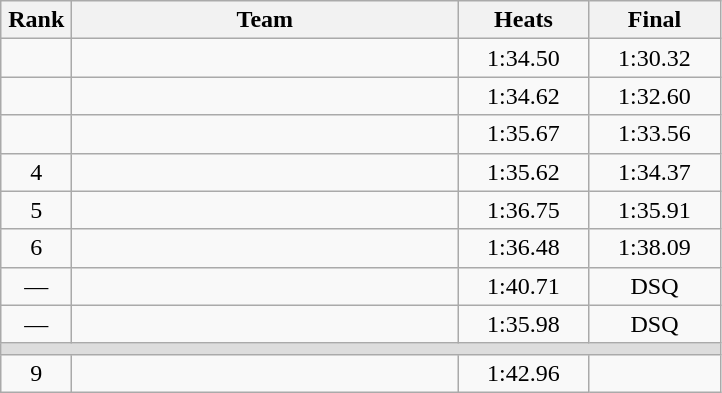<table class=wikitable style="text-align:center">
<tr>
<th width=40>Rank</th>
<th width=250>Team</th>
<th width=80>Heats</th>
<th width=80>Final</th>
</tr>
<tr>
<td></td>
<td align=left></td>
<td>1:34.50</td>
<td>1:30.32</td>
</tr>
<tr>
<td></td>
<td align=left></td>
<td>1:34.62</td>
<td>1:32.60</td>
</tr>
<tr>
<td></td>
<td align=left></td>
<td>1:35.67</td>
<td>1:33.56</td>
</tr>
<tr>
<td>4</td>
<td align=left></td>
<td>1:35.62</td>
<td>1:34.37</td>
</tr>
<tr>
<td>5</td>
<td align=left></td>
<td>1:36.75</td>
<td>1:35.91</td>
</tr>
<tr>
<td>6</td>
<td align=left></td>
<td>1:36.48</td>
<td>1:38.09</td>
</tr>
<tr>
<td>—</td>
<td align=left></td>
<td>1:40.71</td>
<td>DSQ</td>
</tr>
<tr>
<td>—</td>
<td align=left></td>
<td>1:35.98</td>
<td>DSQ</td>
</tr>
<tr bgcolor=#DDDDDD>
<td colspan=4></td>
</tr>
<tr>
<td>9</td>
<td align=left></td>
<td>1:42.96</td>
<td></td>
</tr>
</table>
